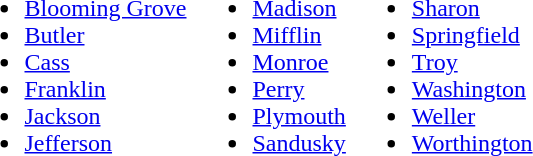<table>
<tr ---- valign="top">
<td><br><ul><li><a href='#'>Blooming Grove</a></li><li><a href='#'>Butler</a></li><li><a href='#'>Cass</a></li><li><a href='#'>Franklin</a></li><li><a href='#'>Jackson</a></li><li><a href='#'>Jefferson</a></li></ul></td>
<td><br><ul><li><a href='#'>Madison</a></li><li><a href='#'>Mifflin</a></li><li><a href='#'>Monroe</a></li><li><a href='#'>Perry</a></li><li><a href='#'>Plymouth</a></li><li><a href='#'>Sandusky</a></li></ul></td>
<td><br><ul><li><a href='#'>Sharon</a></li><li><a href='#'>Springfield</a></li><li><a href='#'>Troy</a></li><li><a href='#'>Washington</a></li><li><a href='#'>Weller</a></li><li><a href='#'>Worthington</a></li></ul></td>
</tr>
</table>
